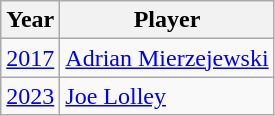<table class="wikitable">
<tr>
<th>Year</th>
<th>Player</th>
</tr>
<tr>
<td><a href='#'>2017</a></td>
<td> <a href='#'>Adrian Mierzejewski</a></td>
</tr>
<tr>
<td><a href='#'>2023</a></td>
<td> <a href='#'>Joe Lolley</a></td>
</tr>
</table>
